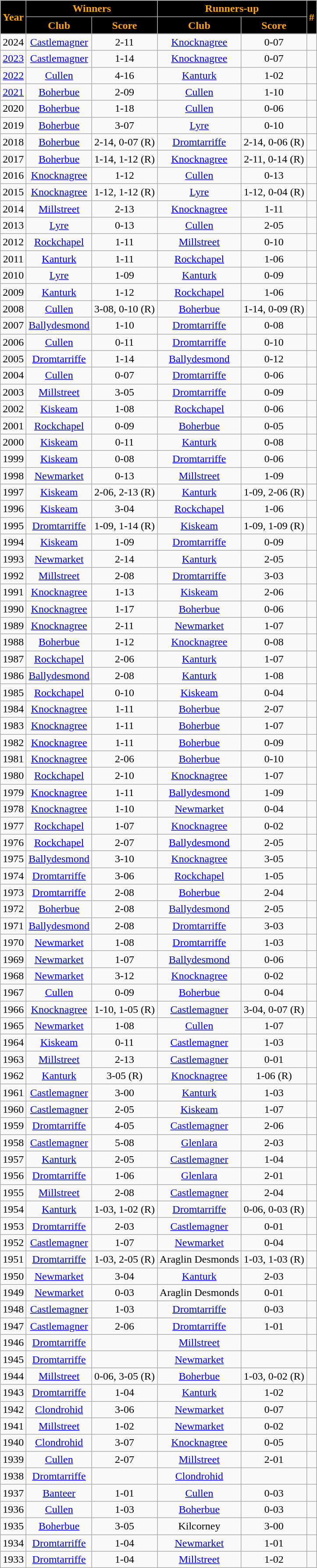<table class="wikitable sortable" style="text-align:center;">
<tr>
<th rowspan="2" style="background:black;color:orange">Year</th>
<th colspan="2" style="background:black;color:orange">Winners</th>
<th colspan="2" style="background:black;color:orange">Runners-up</th>
<th rowspan="2" style="background:black;color:orange">#</th>
</tr>
<tr>
<th style="background:black;color:orange">Club</th>
<th style="background:black;color:orange">Score</th>
<th style="background:black;color:orange">Club</th>
<th style="background:black;color:orange">Score</th>
</tr>
<tr>
<td>2024</td>
<td><a href='#'>Castlemagner</a></td>
<td>2-11</td>
<td><a href='#'>Knocknagree</a></td>
<td>0-07</td>
<td></td>
</tr>
<tr>
<td><a href='#'>2023</a></td>
<td><a href='#'>Castlemagner</a></td>
<td>1-14</td>
<td><a href='#'>Knocknagree</a></td>
<td>0-07</td>
<td></td>
</tr>
<tr>
<td><a href='#'>2022</a></td>
<td><a href='#'>Cullen</a></td>
<td>4-16</td>
<td><a href='#'>Kanturk</a></td>
<td>1-02</td>
<td></td>
</tr>
<tr>
<td><a href='#'>2021</a></td>
<td><a href='#'>Boherbue</a></td>
<td>2-09</td>
<td><a href='#'>Cullen</a></td>
<td>1-10</td>
<td></td>
</tr>
<tr>
<td>2020</td>
<td><a href='#'>Boherbue</a></td>
<td>1-18</td>
<td><a href='#'>Cullen</a></td>
<td>0-06</td>
<td></td>
</tr>
<tr>
<td>2019</td>
<td><a href='#'>Boherbue</a></td>
<td>3-07</td>
<td><a href='#'>Lyre</a></td>
<td>0-10</td>
<td></td>
</tr>
<tr>
<td>2018</td>
<td><a href='#'>Boherbue</a></td>
<td>2-14, 0-07 (R)</td>
<td><a href='#'>Dromtarriffe</a></td>
<td>2-14, 0-06 (R)</td>
<td></td>
</tr>
<tr>
<td>2017</td>
<td><a href='#'>Boherbue</a></td>
<td>1-14, 1-12 (R)</td>
<td><a href='#'>Knocknagree</a></td>
<td>2-11, 0-14 (R)</td>
<td></td>
</tr>
<tr>
<td>2016</td>
<td><a href='#'>Knocknagree</a></td>
<td>1-12</td>
<td><a href='#'>Cullen</a></td>
<td>0-13</td>
<td></td>
</tr>
<tr>
<td>2015</td>
<td><a href='#'>Knocknagree</a></td>
<td>1-12, 1-12 (R)</td>
<td><a href='#'>Lyre</a></td>
<td>1-12, 0-04 (R)</td>
<td></td>
</tr>
<tr>
<td>2014</td>
<td><a href='#'>Millstreet</a></td>
<td>2-13</td>
<td><a href='#'>Knocknagree</a></td>
<td>1-11</td>
<td></td>
</tr>
<tr>
<td>2013</td>
<td><a href='#'>Lyre</a></td>
<td>0-13</td>
<td><a href='#'>Cullen</a></td>
<td>2-05</td>
<td></td>
</tr>
<tr>
<td>2012</td>
<td><a href='#'>Rockchapel</a></td>
<td>1-11</td>
<td><a href='#'>Millstreet</a></td>
<td>0-10</td>
<td></td>
</tr>
<tr>
<td>2011</td>
<td><a href='#'>Kanturk</a></td>
<td>1-11</td>
<td><a href='#'>Rockchapel</a></td>
<td>1-06</td>
<td></td>
</tr>
<tr>
<td>2010</td>
<td><a href='#'>Lyre</a></td>
<td>1-09</td>
<td><a href='#'>Kanturk</a></td>
<td>0-09</td>
<td></td>
</tr>
<tr>
<td>2009</td>
<td><a href='#'>Kanturk</a></td>
<td>1-12</td>
<td><a href='#'>Rockchapel</a></td>
<td>1-06</td>
<td></td>
</tr>
<tr>
<td>2008</td>
<td><a href='#'>Cullen</a></td>
<td>3-08, 0-10 (R)</td>
<td><a href='#'>Boherbue</a></td>
<td>1-14, 0-09 (R)</td>
<td></td>
</tr>
<tr>
<td>2007</td>
<td><a href='#'>Ballydesmond</a></td>
<td>1-10</td>
<td><a href='#'>Dromtarriffe</a></td>
<td>0-08</td>
<td></td>
</tr>
<tr>
<td>2006</td>
<td><a href='#'>Cullen</a></td>
<td>0-11</td>
<td><a href='#'>Dromtarriffe</a></td>
<td>0-10</td>
<td></td>
</tr>
<tr>
<td>2005</td>
<td><a href='#'>Dromtarriffe</a></td>
<td>1-14</td>
<td><a href='#'>Ballydesmond</a></td>
<td>0-12</td>
<td></td>
</tr>
<tr>
<td>2004</td>
<td><a href='#'>Cullen</a></td>
<td>0-07</td>
<td><a href='#'>Dromtarriffe</a></td>
<td>0-06</td>
<td></td>
</tr>
<tr>
<td>2003</td>
<td><a href='#'>Millstreet</a></td>
<td>3-05</td>
<td><a href='#'>Dromtarriffe</a></td>
<td>0-09</td>
<td></td>
</tr>
<tr>
<td>2002</td>
<td><a href='#'>Kiskeam</a></td>
<td>1-08</td>
<td><a href='#'>Rockchapel</a></td>
<td>0-06</td>
<td></td>
</tr>
<tr>
<td>2001</td>
<td><a href='#'>Rockchapel</a></td>
<td>0-09</td>
<td><a href='#'>Boherbue</a></td>
<td>0-05</td>
<td></td>
</tr>
<tr>
<td>2000</td>
<td><a href='#'>Kiskeam</a></td>
<td>0-11</td>
<td><a href='#'>Kanturk</a></td>
<td>0-08</td>
<td></td>
</tr>
<tr>
<td>1999</td>
<td><a href='#'>Kiskeam</a></td>
<td>0-08</td>
<td><a href='#'>Dromtarriffe</a></td>
<td>0-06</td>
<td></td>
</tr>
<tr>
<td>1998</td>
<td><a href='#'>Newmarket</a></td>
<td>0-13</td>
<td><a href='#'>Millstreet</a></td>
<td>1-09</td>
<td></td>
</tr>
<tr>
<td>1997</td>
<td><a href='#'>Kiskeam</a></td>
<td>2-06, 2-13 (R)</td>
<td><a href='#'>Kanturk</a></td>
<td>1-09, 2-06 (R)</td>
<td></td>
</tr>
<tr>
<td>1996</td>
<td><a href='#'>Kiskeam</a></td>
<td>3-04</td>
<td><a href='#'>Rockchapel</a></td>
<td>1-06</td>
<td></td>
</tr>
<tr>
<td>1995</td>
<td><a href='#'>Dromtarriffe</a></td>
<td>1-09, 1-14 (R)</td>
<td><a href='#'>Kiskeam</a></td>
<td>1-09, 1-09 (R)</td>
<td></td>
</tr>
<tr>
<td>1994</td>
<td><a href='#'>Kiskeam</a></td>
<td>1-09</td>
<td><a href='#'>Dromtarriffe</a></td>
<td>0-09</td>
<td></td>
</tr>
<tr>
<td>1993</td>
<td><a href='#'>Newmarket</a></td>
<td>2-14</td>
<td><a href='#'>Kanturk</a></td>
<td>2-05</td>
<td></td>
</tr>
<tr>
<td>1992</td>
<td><a href='#'>Millstreet</a></td>
<td>2-08</td>
<td><a href='#'>Dromtarriffe</a></td>
<td>3-03</td>
<td></td>
</tr>
<tr>
<td>1991</td>
<td><a href='#'>Knocknagree</a></td>
<td>1-13</td>
<td><a href='#'>Kiskeam</a></td>
<td>2-06</td>
<td></td>
</tr>
<tr>
<td>1990</td>
<td><a href='#'>Knocknagree</a></td>
<td>1-17</td>
<td><a href='#'>Boherbue</a></td>
<td>0-06</td>
<td></td>
</tr>
<tr>
<td>1989</td>
<td><a href='#'>Knocknagree</a></td>
<td>2-11</td>
<td><a href='#'>Newmarket</a></td>
<td>1-07</td>
<td></td>
</tr>
<tr>
<td>1988</td>
<td><a href='#'>Boherbue</a></td>
<td>1-12</td>
<td><a href='#'>Knocknagree</a></td>
<td>0-08</td>
<td></td>
</tr>
<tr>
<td>1987</td>
<td><a href='#'>Rockchapel</a></td>
<td>2-06</td>
<td><a href='#'>Kanturk</a></td>
<td>1-07</td>
<td></td>
</tr>
<tr>
<td>1986</td>
<td><a href='#'>Ballydesmond</a></td>
<td>2-08</td>
<td><a href='#'>Kanturk</a></td>
<td>1-08</td>
<td></td>
</tr>
<tr>
<td>1985</td>
<td><a href='#'>Rockchapel</a></td>
<td>0-10</td>
<td><a href='#'>Kiskeam</a></td>
<td>0-04</td>
<td></td>
</tr>
<tr>
<td>1984</td>
<td><a href='#'>Knocknagree</a></td>
<td>1-11</td>
<td><a href='#'>Boherbue</a></td>
<td>2-07</td>
<td></td>
</tr>
<tr>
<td>1983</td>
<td><a href='#'>Knocknagree</a></td>
<td>1-11</td>
<td><a href='#'>Boherbue</a></td>
<td>1-07</td>
<td></td>
</tr>
<tr>
<td>1982</td>
<td><a href='#'>Knocknagree</a></td>
<td>1-11</td>
<td><a href='#'>Boherbue</a></td>
<td>0-09</td>
<td></td>
</tr>
<tr>
<td>1981</td>
<td><a href='#'>Knocknagree</a></td>
<td>2-06</td>
<td><a href='#'>Boherbue</a></td>
<td>0-10</td>
<td></td>
</tr>
<tr>
<td>1980</td>
<td><a href='#'>Rockchapel</a></td>
<td>2-10</td>
<td><a href='#'>Knocknagree</a></td>
<td>1-07</td>
<td></td>
</tr>
<tr>
<td>1979</td>
<td><a href='#'>Knocknagree</a></td>
<td>1-11</td>
<td><a href='#'>Ballydesmond</a></td>
<td>1-09</td>
<td></td>
</tr>
<tr>
<td>1978</td>
<td><a href='#'>Knocknagree</a></td>
<td>1-10</td>
<td><a href='#'>Newmarket</a></td>
<td>0-04</td>
<td></td>
</tr>
<tr>
<td>1977</td>
<td><a href='#'>Rockchapel</a></td>
<td>1-07</td>
<td><a href='#'>Knocknagree</a></td>
<td>0-02</td>
<td></td>
</tr>
<tr>
<td>1976</td>
<td><a href='#'>Rockchapel</a></td>
<td>2-07</td>
<td><a href='#'>Ballydesmond</a></td>
<td>2-05</td>
<td></td>
</tr>
<tr>
<td>1975</td>
<td><a href='#'>Ballydesmond</a></td>
<td>3-10</td>
<td><a href='#'>Knocknagree</a></td>
<td>3-05</td>
<td></td>
</tr>
<tr>
<td>1974</td>
<td><a href='#'>Dromtarriffe</a></td>
<td>3-06</td>
<td><a href='#'>Rockchapel</a></td>
<td>1-05</td>
<td></td>
</tr>
<tr>
<td>1973</td>
<td><a href='#'>Dromtarriffe</a></td>
<td>2-08</td>
<td><a href='#'>Boherbue</a></td>
<td>2-04</td>
<td></td>
</tr>
<tr>
<td>1972</td>
<td><a href='#'>Boherbue</a></td>
<td>2-08</td>
<td><a href='#'>Ballydesmond</a></td>
<td>2-05</td>
<td></td>
</tr>
<tr>
<td>1971</td>
<td><a href='#'>Ballydesmond</a></td>
<td>2-08</td>
<td><a href='#'>Dromtarriffe</a></td>
<td>3-03</td>
<td></td>
</tr>
<tr>
<td>1970</td>
<td><a href='#'>Newmarket</a></td>
<td>1-08</td>
<td><a href='#'>Dromtarriffe</a></td>
<td>1-03</td>
<td></td>
</tr>
<tr>
<td>1969</td>
<td><a href='#'>Newmarket</a></td>
<td>1-07</td>
<td><a href='#'>Ballydesmond</a></td>
<td>0-06</td>
<td></td>
</tr>
<tr>
<td>1968</td>
<td><a href='#'>Newmarket</a></td>
<td>3-12</td>
<td><a href='#'>Knocknagree</a></td>
<td>0-02</td>
<td></td>
</tr>
<tr>
<td>1967</td>
<td><a href='#'>Cullen</a></td>
<td>0-09</td>
<td><a href='#'>Boherbue</a></td>
<td>0-04</td>
<td></td>
</tr>
<tr>
<td>1966</td>
<td><a href='#'>Knocknagree</a></td>
<td>1-10, 1-05 (R)</td>
<td><a href='#'>Castlemagner</a></td>
<td>3-04, 0-07 (R)</td>
<td></td>
</tr>
<tr>
<td>1965</td>
<td><a href='#'>Newmarket</a></td>
<td>1-08</td>
<td><a href='#'>Cullen</a></td>
<td>1-07</td>
<td></td>
</tr>
<tr>
<td>1964</td>
<td><a href='#'>Kiskeam</a></td>
<td>0-11</td>
<td><a href='#'>Castlemagner</a></td>
<td>1-03</td>
<td></td>
</tr>
<tr>
<td>1963</td>
<td><a href='#'>Millstreet</a></td>
<td>2-13</td>
<td><a href='#'>Castlemagner</a></td>
<td>0-01</td>
<td></td>
</tr>
<tr>
<td>1962</td>
<td><a href='#'>Kanturk</a></td>
<td>3-05 (R)</td>
<td><a href='#'>Knocknagree</a></td>
<td>1-06 (R)</td>
<td></td>
</tr>
<tr>
<td>1961</td>
<td><a href='#'>Castlemagner</a></td>
<td>3-00</td>
<td><a href='#'>Kanturk</a></td>
<td>1-03</td>
<td></td>
</tr>
<tr>
<td>1960</td>
<td><a href='#'>Castlemagner</a></td>
<td>2-05</td>
<td><a href='#'>Kiskeam</a></td>
<td>1-07</td>
<td></td>
</tr>
<tr>
<td>1959</td>
<td><a href='#'>Dromtarriffe</a></td>
<td>4-05</td>
<td><a href='#'>Castlemagner</a></td>
<td>2-06</td>
<td></td>
</tr>
<tr>
<td>1958</td>
<td><a href='#'>Castlemagner</a></td>
<td>5-08</td>
<td><a href='#'>Glenlara</a></td>
<td>2-03</td>
<td></td>
</tr>
<tr>
<td>1957</td>
<td><a href='#'>Kanturk</a></td>
<td>2-05</td>
<td><a href='#'>Castlemagner</a></td>
<td>1-04</td>
<td></td>
</tr>
<tr>
<td>1956</td>
<td><a href='#'>Dromtarriffe</a></td>
<td>1-06</td>
<td><a href='#'>Glenlara</a></td>
<td>2-01</td>
<td></td>
</tr>
<tr>
<td>1955</td>
<td><a href='#'>Millstreet</a></td>
<td>2-08</td>
<td><a href='#'>Castlemagner</a></td>
<td>2-04</td>
<td></td>
</tr>
<tr>
<td>1954</td>
<td><a href='#'>Kanturk</a></td>
<td>1-03, 1-02 (R)</td>
<td><a href='#'>Dromtarriffe</a></td>
<td>0-06, 0-03 (R)</td>
<td></td>
</tr>
<tr>
<td>1953</td>
<td><a href='#'>Dromtarriffe</a></td>
<td>2-03</td>
<td><a href='#'>Castlemagner</a></td>
<td>0-01</td>
<td></td>
</tr>
<tr>
<td>1952</td>
<td><a href='#'>Castlemagner</a></td>
<td>1-07</td>
<td><a href='#'>Newmarket</a></td>
<td>0-04</td>
<td></td>
</tr>
<tr>
<td>1951</td>
<td><a href='#'>Dromtarriffe</a></td>
<td>1-03, 2-05 (R)</td>
<td>Araglin Desmonds</td>
<td>1-03, 1-03 (R)</td>
<td></td>
</tr>
<tr>
<td>1950</td>
<td><a href='#'>Newmarket</a></td>
<td>3-04</td>
<td><a href='#'>Kanturk</a></td>
<td>2-03</td>
<td></td>
</tr>
<tr>
<td>1949</td>
<td><a href='#'>Newmarket</a></td>
<td>0-03</td>
<td>Araglin Desmonds</td>
<td>0-01</td>
<td></td>
</tr>
<tr>
<td>1948</td>
<td><a href='#'>Castlemagner</a></td>
<td>1-03</td>
<td><a href='#'>Dromtarriffe</a></td>
<td>0-03</td>
<td></td>
</tr>
<tr>
<td>1947</td>
<td><a href='#'>Castlemagner</a></td>
<td>2-06</td>
<td><a href='#'>Dromtarriffe</a></td>
<td>1-01</td>
<td></td>
</tr>
<tr>
<td>1946</td>
<td><a href='#'>Dromtarriffe</a></td>
<td></td>
<td><a href='#'>Millstreet</a></td>
<td></td>
<td></td>
</tr>
<tr>
<td>1945</td>
<td><a href='#'>Dromtarriffe</a></td>
<td></td>
<td><a href='#'>Newmarket</a></td>
<td></td>
<td></td>
</tr>
<tr>
<td>1944</td>
<td><a href='#'>Millstreet</a></td>
<td>0-06, 3-05 (R)</td>
<td><a href='#'>Boherbue</a></td>
<td>1-03, 0-02 (R)</td>
<td></td>
</tr>
<tr>
<td>1943</td>
<td><a href='#'>Dromtarriffe</a></td>
<td>1-04</td>
<td><a href='#'>Kanturk</a></td>
<td>1-02</td>
<td></td>
</tr>
<tr>
<td>1942</td>
<td><a href='#'>Clondrohid</a></td>
<td>3-06</td>
<td><a href='#'>Newmarket</a></td>
<td>0-07</td>
<td></td>
</tr>
<tr>
<td>1941</td>
<td><a href='#'>Millstreet</a></td>
<td>1-02</td>
<td><a href='#'>Newmarket</a></td>
<td>0-02</td>
<td></td>
</tr>
<tr>
<td>1940</td>
<td><a href='#'>Clondrohid</a></td>
<td>3-07</td>
<td><a href='#'>Knocknagree</a></td>
<td>0-05</td>
<td></td>
</tr>
<tr>
<td>1939</td>
<td><a href='#'>Cullen</a></td>
<td>2-07</td>
<td><a href='#'>Millstreet</a></td>
<td>2-01</td>
<td></td>
</tr>
<tr>
<td>1938</td>
<td><a href='#'>Dromtarriffe</a></td>
<td></td>
<td><a href='#'>Clondrohid</a></td>
<td></td>
<td></td>
</tr>
<tr>
<td>1937</td>
<td><a href='#'>Banteer</a></td>
<td>1-01</td>
<td><a href='#'>Cullen</a></td>
<td>0-03</td>
<td></td>
</tr>
<tr>
<td>1936</td>
<td><a href='#'>Cullen</a></td>
<td>1-03</td>
<td><a href='#'>Boherbue</a></td>
<td>0-03</td>
<td></td>
</tr>
<tr>
<td>1935</td>
<td><a href='#'>Boherbue</a></td>
<td>3-05</td>
<td>Kilcorney</td>
<td>3-00</td>
<td></td>
</tr>
<tr>
<td>1934</td>
<td><a href='#'>Dromtarriffe</a></td>
<td>1-04</td>
<td><a href='#'>Newmarket</a></td>
<td>1-01</td>
<td></td>
</tr>
<tr>
<td>1933</td>
<td><a href='#'>Dromtarriffe</a></td>
<td>1-04</td>
<td><a href='#'>Millstreet</a></td>
<td>1-02</td>
<td></td>
</tr>
</table>
